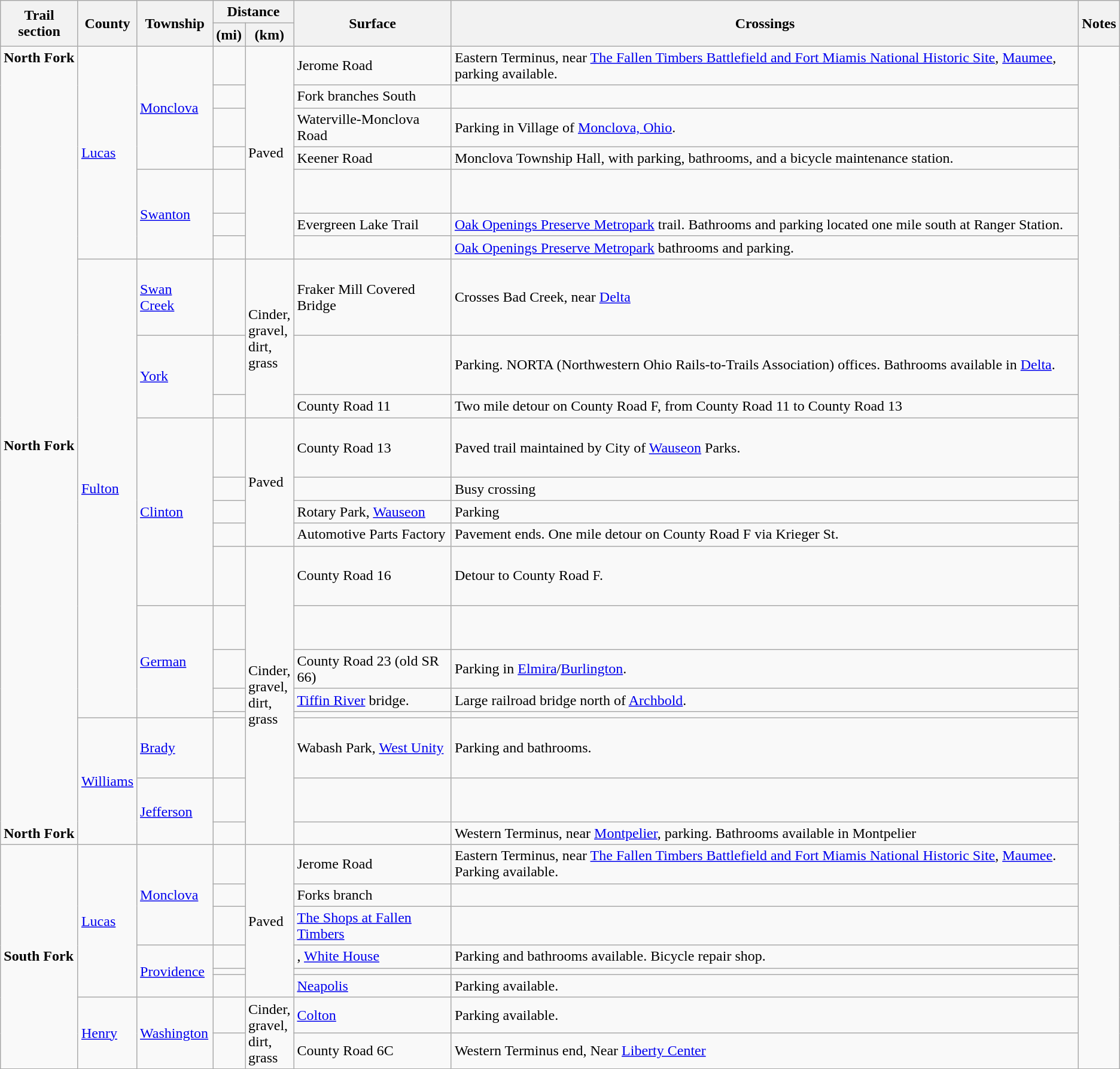<table class="wikitable">
<tr>
<th rowspan=2>Trail section</th>
<th rowspan=2>County</th>
<th rowspan=2>Township</th>
<th colspan=2>Distance</th>
<th rowspan=2>Surface</th>
<th rowspan=2>Crossings</th>
<th rowspan=2>Notes</th>
</tr>
<tr>
<th>(mi)</th>
<th>(km)</th>
</tr>
<tr>
<td rowspan="22"><strong>North Fork</strong><br><br><br><br><br><br><br><br><br><br><br><br><br><br><br><br><br><br><br><br><br><br><br><br><strong>North Fork</strong><br><br><br><br><br><br><br><br><br><br><br><br><br><br><br><br><br><br><br><br><br><br><br><br><strong>North Fork</strong></td>
<td rowspan="7"><a href='#'>Lucas</a></td>
<td rowspan="4"><a href='#'>Monclova</a></td>
<td></td>
<td rowspan="7">Paved</td>
<td>Jerome Road</td>
<td> Eastern Terminus,  near <a href='#'>The Fallen Timbers Battlefield and Fort Miamis National Historic Site</a>, <a href='#'>Maumee</a>, parking available. </td>
</tr>
<tr>
<td></td>
<td>Fork branches South</td>
<td></td>
</tr>
<tr>
<td></td>
<td>Waterville-Monclova Road</td>
<td> Parking in Village of <a href='#'>Monclova, Ohio</a>. </td>
</tr>
<tr>
<td></td>
<td>Keener Road</td>
<td>  Monclova Township Hall, with parking, bathrooms, and a bicycle maintenance station. </td>
</tr>
<tr>
<td rowspan="3"><a href='#'>Swanton</a></td>
<td></td>
<td></td>
<td></td>
</tr>
<tr>
<td></td>
<td>Evergreen Lake Trail</td>
<td><a href='#'>Oak Openings Preserve Metropark</a> trail.   Bathrooms and parking located one mile south at Ranger Station.   </td>
</tr>
<tr>
<td></td>
<td></td>
<td>  <a href='#'>Oak Openings Preserve Metropark</a> bathrooms and parking. </td>
</tr>
<tr>
<td rowspan="12"><a href='#'>Fulton</a></td>
<td><a href='#'>Swan Creek</a></td>
<td></td>
<td rowspan="3">Cinder,<br>gravel,<br>dirt,<br>grass</td>
<td>Fraker Mill Covered Bridge</td>
<td>Crosses Bad Creek, near <a href='#'>Delta</a> </td>
</tr>
<tr>
<td rowspan="2"><a href='#'>York</a></td>
<td></td>
<td></td>
<td> Parking. NORTA (Northwestern Ohio Rails-to-Trails Association) offices. Bathrooms available in <a href='#'>Delta</a>.  </td>
</tr>
<tr>
<td></td>
<td>County Road 11</td>
<td>Two mile detour on County Road F, from County Road 11 to County Road 13 </td>
</tr>
<tr>
<td rowspan="5"><a href='#'>Clinton</a></td>
<td></td>
<td rowspan="4">Paved</td>
<td>County Road 13</td>
<td>Paved trail maintained by City of <a href='#'>Wauseon</a> Parks. </td>
</tr>
<tr>
<td></td>
<td></td>
<td>Busy crossing </td>
</tr>
<tr>
<td></td>
<td>Rotary Park, <a href='#'>Wauseon</a></td>
<td>  Parking </td>
</tr>
<tr>
<td></td>
<td>Automotive Parts Factory</td>
<td>Pavement ends.  One mile detour on County Road F via Krieger St.</td>
</tr>
<tr>
<td></td>
<td rowspan="8">Cinder,<br>gravel,<br>dirt,<br>grass</td>
<td>County Road 16</td>
<td>Detour to County Road F. </td>
</tr>
<tr>
<td rowspan="4"><a href='#'>German</a></td>
<td></td>
<td></td>
<td></td>
</tr>
<tr>
<td></td>
<td>County Road 23 (old SR 66)</td>
<td> Parking in <a href='#'>Elmira</a>/<a href='#'>Burlington</a>. </td>
</tr>
<tr>
<td></td>
<td><a href='#'>Tiffin River</a> bridge.</td>
<td>Large railroad bridge north of <a href='#'>Archbold</a>. </td>
</tr>
<tr>
<td></td>
<td></td>
<td></td>
</tr>
<tr>
<td rowspan="3"><a href='#'>Williams</a></td>
<td><a href='#'>Brady</a></td>
<td></td>
<td>Wabash Park, <a href='#'>West Unity</a></td>
<td>  Parking and bathrooms. </td>
</tr>
<tr>
<td rowspan="2"><a href='#'>Jefferson</a></td>
<td></td>
<td></td>
<td></td>
</tr>
<tr>
<td></td>
<td></td>
<td> Western Terminus, near <a href='#'>Montpelier</a>, parking.  Bathrooms available in Montpelier </td>
</tr>
<tr>
<td rowspan="8"><strong>South Fork</strong></td>
<td rowspan="6"><a href='#'>Lucas</a></td>
<td rowspan="3"><a href='#'>Monclova</a></td>
<td></td>
<td rowspan="6">Paved</td>
<td>Jerome Road</td>
<td> Eastern Terminus,  near <a href='#'>The Fallen Timbers 
Battlefield and Fort Miamis National Historic Site</a>, <a href='#'>Maumee</a>. Parking available.</td>
</tr>
<tr>
<td></td>
<td>Forks branch</td>
<td></td>
</tr>
<tr>
<td></td>
<td><a href='#'>The Shops at Fallen Timbers</a></td>
<td></td>
</tr>
<tr>
<td rowspan="3"><a href='#'>Providence</a></td>
<td></td>
<td>, <a href='#'>White House</a></td>
<td>  Parking and bathrooms available. Bicycle repair shop. </td>
</tr>
<tr>
<td></td>
<td></td>
<td></td>
</tr>
<tr>
<td></td>
<td><a href='#'>Neapolis</a></td>
<td> Parking available. </td>
</tr>
<tr>
<td rowspan="2"><a href='#'>Henry</a></td>
<td rowspan="2"><a href='#'>Washington</a></td>
<td></td>
<td rowspan="2">Cinder,<br>gravel,<br>dirt,<br>grass</td>
<td><a href='#'>Colton</a></td>
<td> Parking available. </td>
</tr>
<tr>
<td></td>
<td>County Road 6C</td>
<td> Western Terminus end, Near <a href='#'>Liberty Center</a> </td>
</tr>
</table>
